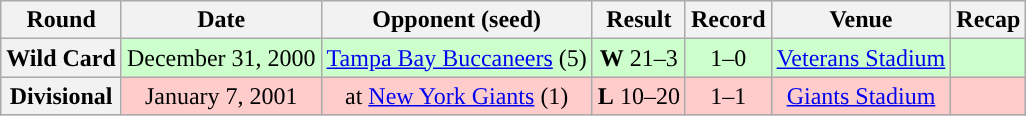<table class="wikitable" style="text-align:center">
<tr>
<th>Round</th>
<th>Date</th>
<th>Opponent (seed)</th>
<th>Result</th>
<th>Record</th>
<th>Venue</th>
<th>Recap</th>
</tr>
<tr style="background:#cfc">
<th>Wild Card</th>
<td>December 31, 2000</td>
<td><a href='#'>Tampa Bay Buccaneers</a> (5)</td>
<td><strong>W</strong> 21–3</td>
<td>1–0</td>
<td><a href='#'>Veterans Stadium</a></td>
<td></td>
</tr>
<tr style="background:#fcc">
<th>Divisional</th>
<td>January 7, 2001</td>
<td>at <a href='#'>New York Giants</a> (1)</td>
<td><strong>L</strong> 10–20</td>
<td>1–1</td>
<td><a href='#'>Giants Stadium</a></td>
<td></td>
</tr>
</table>
